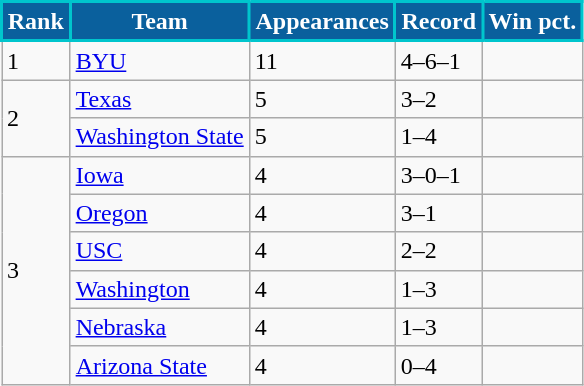<table class = "wikitable">
<tr>
<th style="background:#0A609D; color:#FFFFFF; border: 2px solid #00C5CD;">Rank</th>
<th style="background:#0A609D; color:#FFFFFF; border: 2px solid #00C5CD;">Team</th>
<th style="background:#0A609D; color:#FFFFFF; border: 2px solid #00C5CD;">Appearances</th>
<th style="background:#0A609D; color:#FFFFFF; border: 2px solid #00C5CD;">Record</th>
<th style="background:#0A609D; color:#FFFFFF; border: 2px solid #00C5CD;">Win pct.</th>
</tr>
<tr>
<td>1</td>
<td><a href='#'>BYU</a></td>
<td>11</td>
<td>4–6–1</td>
<td></td>
</tr>
<tr>
<td rowspan=2>2</td>
<td><a href='#'>Texas</a></td>
<td>5</td>
<td>3–2</td>
<td></td>
</tr>
<tr>
<td><a href='#'>Washington State</a></td>
<td>5</td>
<td>1–4</td>
<td></td>
</tr>
<tr>
<td rowspan=6>3</td>
<td><a href='#'>Iowa</a></td>
<td>4</td>
<td>3–0–1</td>
<td></td>
</tr>
<tr>
<td><a href='#'>Oregon</a></td>
<td>4</td>
<td>3–1</td>
<td></td>
</tr>
<tr>
<td><a href='#'>USC</a></td>
<td>4</td>
<td>2–2</td>
<td></td>
</tr>
<tr>
<td><a href='#'>Washington</a></td>
<td>4</td>
<td>1–3</td>
<td></td>
</tr>
<tr>
<td><a href='#'>Nebraska</a></td>
<td>4</td>
<td>1–3</td>
<td></td>
</tr>
<tr>
<td><a href='#'>Arizona State</a></td>
<td>4</td>
<td>0–4</td>
<td></td>
</tr>
</table>
